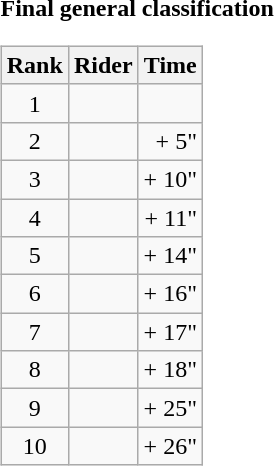<table>
<tr>
<td><strong>Final general classification</strong><br><table class="wikitable">
<tr>
<th scope="col">Rank</th>
<th scope="col">Rider</th>
<th scope="col">Time</th>
</tr>
<tr>
<td style="text-align:center;">1</td>
<td></td>
<td style="text-align:right;"></td>
</tr>
<tr>
<td style="text-align:center;">2</td>
<td></td>
<td style="text-align:right;">+ 5"</td>
</tr>
<tr>
<td style="text-align:center;">3</td>
<td></td>
<td style="text-align:right;">+ 10"</td>
</tr>
<tr>
<td style="text-align:center;">4</td>
<td></td>
<td style="text-align:right;">+ 11"</td>
</tr>
<tr>
<td style="text-align:center;">5</td>
<td></td>
<td style="text-align:right;">+ 14"</td>
</tr>
<tr>
<td style="text-align:center;">6</td>
<td></td>
<td style="text-align:right;">+ 16"</td>
</tr>
<tr>
<td style="text-align:center;">7</td>
<td></td>
<td style="text-align:right;">+ 17"</td>
</tr>
<tr>
<td style="text-align:center;">8</td>
<td></td>
<td style="text-align:right;">+ 18"</td>
</tr>
<tr>
<td style="text-align:center;">9</td>
<td></td>
<td style="text-align:right;">+ 25"</td>
</tr>
<tr>
<td style="text-align:center;">10</td>
<td></td>
<td style="text-align:right;">+ 26"</td>
</tr>
</table>
</td>
</tr>
</table>
